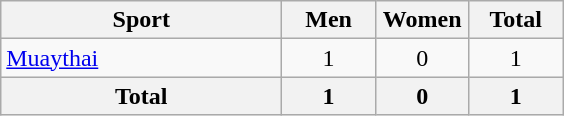<table class="wikitable sortable" style="text-align:center;">
<tr>
<th width=180>Sport</th>
<th width=55>Men</th>
<th width=55>Women</th>
<th width=55>Total</th>
</tr>
<tr>
<td align=left><a href='#'>Muaythai</a></td>
<td>1</td>
<td>0</td>
<td>1</td>
</tr>
<tr>
<th>Total</th>
<th>1</th>
<th>0</th>
<th>1</th>
</tr>
</table>
